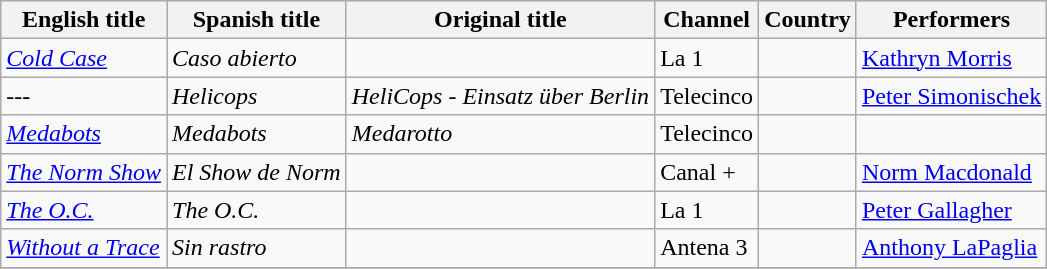<table class="wikitable sortable">
<tr bgcolor="#ececec" valign=top>
<th>English title</th>
<th>Spanish title</th>
<th>Original title</th>
<th>Channel</th>
<th>Country</th>
<th>Performers</th>
</tr>
<tr>
<td><em> <a href='#'>Cold Case</a> </em></td>
<td><em>Caso abierto</em></td>
<td></td>
<td>La 1</td>
<td></td>
<td><a href='#'>Kathryn Morris</a></td>
</tr>
<tr>
<td>---</td>
<td><em>Helicops</em></td>
<td><em>HeliCops - Einsatz über Berlin</em></td>
<td>Telecinco</td>
<td></td>
<td><a href='#'>Peter Simonischek</a></td>
</tr>
<tr>
<td><em> <a href='#'>Medabots</a> </em></td>
<td><em>Medabots</em></td>
<td><em>Medarotto</em></td>
<td>Telecinco</td>
<td></td>
<td></td>
</tr>
<tr>
<td><em><a href='#'>The Norm Show</a> </em></td>
<td><em>El Show de Norm</em></td>
<td></td>
<td>Canal +</td>
<td></td>
<td><a href='#'>Norm Macdonald</a></td>
</tr>
<tr>
<td><em> <a href='#'>The O.C.</a> </em></td>
<td><em>The O.C.</em></td>
<td></td>
<td>La 1</td>
<td></td>
<td><a href='#'>Peter Gallagher</a></td>
</tr>
<tr>
<td><em> <a href='#'>Without a Trace</a> </em></td>
<td><em>Sin rastro</em></td>
<td></td>
<td>Antena 3</td>
<td></td>
<td><a href='#'>Anthony LaPaglia</a></td>
</tr>
<tr>
</tr>
</table>
